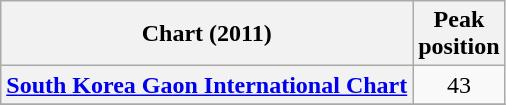<table class="wikitable sortable plainrowheaders">
<tr>
<th scope="col">Chart (2011)</th>
<th scope="col">Peak<br>position</th>
</tr>
<tr>
<th scope="row"><a href='#'>South Korea Gaon International Chart</a></th>
<td align="center">43</td>
</tr>
<tr>
</tr>
</table>
